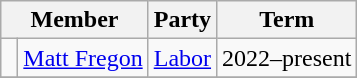<table class="wikitable">
<tr>
<th colspan="2">Member</th>
<th>Party</th>
<th>Term</th>
</tr>
<tr>
<td> </td>
<td><a href='#'>Matt Fregon</a></td>
<td><a href='#'>Labor</a></td>
<td>2022–present</td>
</tr>
<tr>
</tr>
</table>
